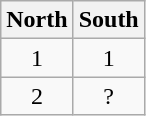<table class="wikitable" style="text-align:center; float:left; margin-right:1.0em">
<tr>
<th>North</th>
<th>South</th>
</tr>
<tr align="center">
<td>1</td>
<td>1</td>
</tr>
<tr align="center">
<td>2</td>
<td>?</td>
</tr>
</table>
